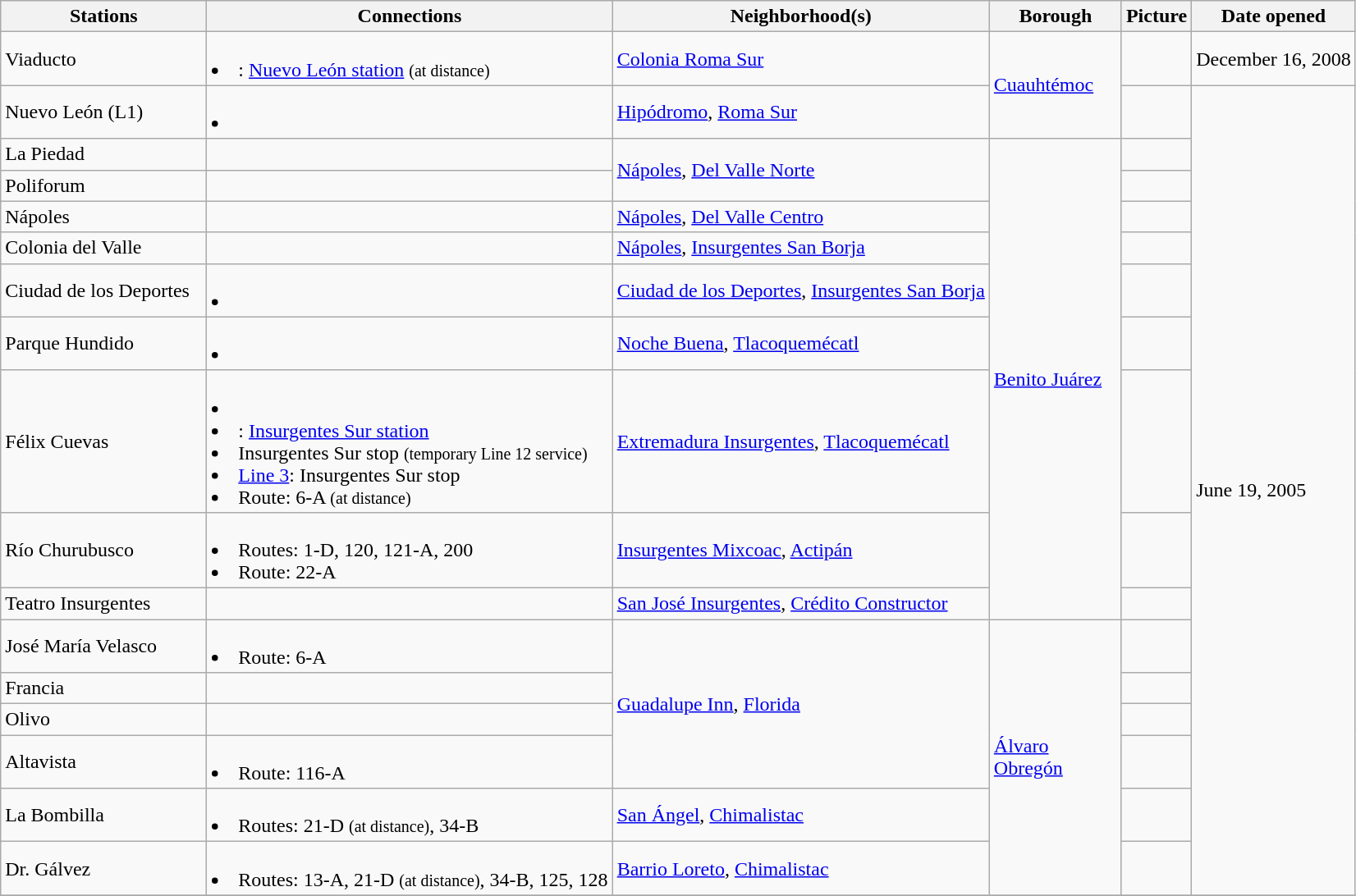<table class="wikitable">
<tr>
<th width="160px">Stations</th>
<th>Connections</th>
<th>Neighborhood(s)</th>
<th width="100px">Borough</th>
<th>Picture</th>
<th>Date opened</th>
</tr>
<tr>
<td>Viaducto</td>
<td><br><li> : <a href='#'>Nuevo León station</a> <small>(at distance)</small></td>
<td><a href='#'>Colonia Roma Sur</a></td>
<td rowspan=2><a href='#'>Cuauhtémoc</a></td>
<td></td>
<td>December 16, 2008</td>
</tr>
<tr>
<td>Nuevo León (L1)</td>
<td><br><li> </td>
<td><a href='#'>Hipódromo</a>, <a href='#'>Roma Sur</a></td>
<td></td>
<td rowspan=16>June 19, 2005</td>
</tr>
<tr>
<td>La Piedad</td>
<td></td>
<td rowspan=2><a href='#'>Nápoles</a>, <a href='#'>Del Valle Norte</a></td>
<td rowspan=9><a href='#'>Benito Juárez</a></td>
<td></td>
</tr>
<tr>
<td>Poliforum</td>
<td></td>
<td></td>
</tr>
<tr>
<td>Nápoles</td>
<td></td>
<td><a href='#'>Nápoles</a>, <a href='#'>Del Valle Centro</a></td>
<td></td>
</tr>
<tr>
<td>Colonia del Valle</td>
<td></td>
<td><a href='#'>Nápoles</a>, <a href='#'>Insurgentes San Borja</a></td>
<td></td>
</tr>
<tr>
<td>Ciudad de los Deportes</td>
<td><br><li></td>
<td><a href='#'>Ciudad de los Deportes</a>, <a href='#'>Insurgentes San Borja</a></td>
<td></td>
</tr>
<tr>
<td>Parque Hundido</td>
<td><br><li></td>
<td><a href='#'>Noche Buena</a>, <a href='#'>Tlacoquemécatl</a></td>
<td></td>
</tr>
<tr>
<td>Félix Cuevas</td>
<td><br><li></li>
<li> : <a href='#'>Insurgentes Sur station</a></li>
<li> Insurgentes Sur stop <small>(temporary Line 12 service)</small></li>
<li> <a href='#'>Line 3</a>: Insurgentes Sur stop</li>
<li> Route: 6-A <small>(at distance)</small></td>
<td><a href='#'>Extremadura Insurgentes</a>, <a href='#'>Tlacoquemécatl</a></td>
<td></td>
</tr>
<tr>
<td>Río Churubusco</td>
<td><br><li> Routes: 1-D, 120, 121-A, 200</li>
<li> Route: 22-A</td>
<td><a href='#'>Insurgentes Mixcoac</a>, <a href='#'>Actipán</a></td>
<td></td>
</tr>
<tr>
<td>Teatro Insurgentes</td>
<td></td>
<td><a href='#'>San José Insurgentes</a>, <a href='#'>Crédito Constructor</a></td>
<td></td>
</tr>
<tr>
<td>José María Velasco</td>
<td><br><li> Route: 6-A</td>
<td rowspan=4><a href='#'>Guadalupe Inn</a>, <a href='#'>Florida</a></td>
<td rowspan=6><a href='#'>Álvaro Obregón</a></td>
<td></td>
</tr>
<tr>
<td>Francia</td>
<td></td>
<td></td>
</tr>
<tr>
<td>Olivo</td>
<td></td>
<td></td>
</tr>
<tr>
<td>Altavista</td>
<td><br><li> Route: 116-A</td>
<td></td>
</tr>
<tr>
<td>La Bombilla</td>
<td><br><li> Routes: 21-D <small>(at distance)</small>, 34-B</td>
<td><a href='#'>San Ángel</a>, <a href='#'>Chimalistac</a></td>
<td></td>
</tr>
<tr>
<td>Dr. Gálvez</td>
<td><br><li> Routes: 13-A, 21-D <small>(at distance)</small>, 34-B, 125, 128</td>
<td><a href='#'>Barrio Loreto</a>, <a href='#'>Chimalistac</a></td>
<td></td>
</tr>
<tr>
</tr>
</table>
